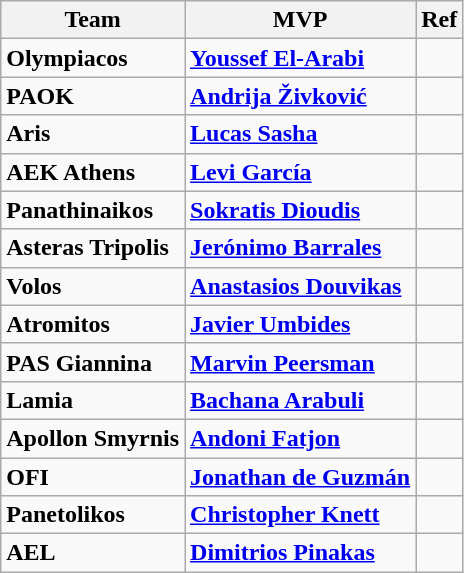<table class="wikitable sortable" style="text-align: left;">
<tr>
<th>Team</th>
<th>MVP</th>
<th>Ref</th>
</tr>
<tr>
<td><strong>Olympiacos</strong></td>
<td> <strong><a href='#'>Youssef El-Arabi</a></strong></td>
<td align="center"></td>
</tr>
<tr>
<td><strong>PAOK</strong></td>
<td> <strong><a href='#'>Andrija Živković</a></strong></td>
<td align="center"></td>
</tr>
<tr>
<td><strong>Aris</strong></td>
<td> <strong><a href='#'>Lucas Sasha</a></strong></td>
<td align="center"></td>
</tr>
<tr>
<td><strong>AEK Athens</strong></td>
<td> <strong><a href='#'>Levi García</a></strong></td>
<td align="center"></td>
</tr>
<tr>
<td><strong>Panathinaikos</strong></td>
<td> <strong><a href='#'>Sokratis Dioudis</a></strong></td>
<td align="center"></td>
</tr>
<tr>
<td><strong>Asteras Tripolis</strong></td>
<td> <strong><a href='#'>Jerónimo Barrales</a></strong></td>
<td align="center"></td>
</tr>
<tr>
<td><strong>Volos</strong></td>
<td> <strong><a href='#'>Anastasios Douvikas</a></strong></td>
<td align="center"></td>
</tr>
<tr>
<td><strong>Atromitos</strong></td>
<td> <strong><a href='#'>Javier Umbides</a></strong></td>
<td align="center"></td>
</tr>
<tr>
<td><strong>PAS Giannina</strong></td>
<td> <strong><a href='#'>Marvin Peersman</a></strong></td>
<td align="center"></td>
</tr>
<tr>
<td><strong>Lamia</strong></td>
<td> <strong><a href='#'>Bachana Arabuli</a></strong></td>
<td align="center"></td>
</tr>
<tr>
<td><strong>Apollon Smyrnis</strong></td>
<td> <strong><a href='#'>Andoni Fatjon</a></strong></td>
<td align="center"></td>
</tr>
<tr>
<td><strong>OFI</strong></td>
<td> <strong><a href='#'>Jonathan de Guzmán</a></strong></td>
<td align="center"></td>
</tr>
<tr>
<td><strong>Panetolikos</strong></td>
<td> <strong><a href='#'>Christopher Knett</a></strong></td>
<td align="center"></td>
</tr>
<tr>
<td><strong>AEL</strong></td>
<td> <strong><a href='#'>Dimitrios Pinakas</a></strong></td>
<td align="center"></td>
</tr>
</table>
